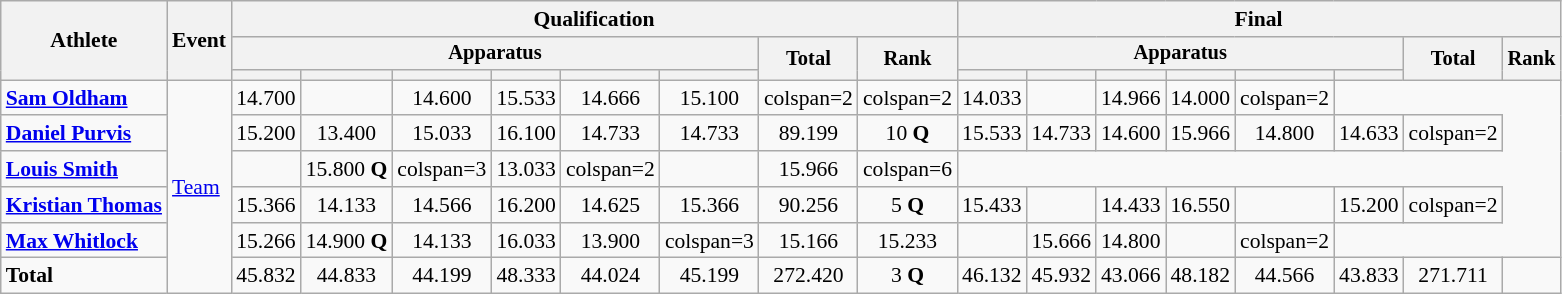<table class="wikitable" style="text-align:center; font-size:90%">
<tr>
<th rowspan=3>Athlete</th>
<th rowspan=3>Event</th>
<th colspan =8>Qualification</th>
<th colspan =8>Final</th>
</tr>
<tr style="font-size:95%">
<th colspan=6>Apparatus</th>
<th rowspan=2>Total</th>
<th rowspan=2>Rank</th>
<th colspan=6>Apparatus</th>
<th rowspan=2>Total</th>
<th rowspan=2>Rank</th>
</tr>
<tr style="font-size:95%">
<th></th>
<th></th>
<th></th>
<th></th>
<th></th>
<th></th>
<th></th>
<th></th>
<th></th>
<th></th>
<th></th>
<th></th>
</tr>
<tr>
<td style="text-align:left;"><strong><a href='#'>Sam Oldham</a></strong></td>
<td style="text-align:left;" rowspan="6"><a href='#'>Team</a></td>
<td>14.700</td>
<td></td>
<td>14.600</td>
<td>15.533</td>
<td>14.666</td>
<td>15.100</td>
<td>colspan=2 </td>
<td>colspan=2 </td>
<td>14.033</td>
<td></td>
<td>14.966</td>
<td>14.000</td>
<td>colspan=2 </td>
</tr>
<tr>
<td style="text-align:left;"><strong><a href='#'>Daniel Purvis</a></strong></td>
<td>15.200</td>
<td>13.400</td>
<td>15.033</td>
<td>16.100</td>
<td>14.733</td>
<td>14.733</td>
<td>89.199</td>
<td>10 <strong>Q</strong></td>
<td>15.533</td>
<td>14.733</td>
<td>14.600</td>
<td>15.966</td>
<td>14.800</td>
<td>14.633</td>
<td>colspan=2 </td>
</tr>
<tr>
<td style="text-align:left;"><strong><a href='#'>Louis Smith</a></strong></td>
<td></td>
<td>15.800 <strong>Q</strong></td>
<td>colspan=3 </td>
<td>13.033</td>
<td>colspan=2 </td>
<td></td>
<td>15.966</td>
<td>colspan=6 </td>
</tr>
<tr>
<td style="text-align:left;"><strong><a href='#'>Kristian Thomas</a></strong></td>
<td>15.366</td>
<td>14.133</td>
<td>14.566</td>
<td>16.200</td>
<td>14.625</td>
<td>15.366</td>
<td>90.256</td>
<td>5 <strong>Q</strong></td>
<td>15.433</td>
<td></td>
<td>14.433</td>
<td>16.550</td>
<td></td>
<td>15.200</td>
<td>colspan=2 </td>
</tr>
<tr>
<td style="text-align:left;"><strong><a href='#'>Max Whitlock</a></strong></td>
<td>15.266</td>
<td>14.900 <strong>Q</strong></td>
<td>14.133</td>
<td>16.033</td>
<td>13.900</td>
<td>colspan=3 </td>
<td>15.166</td>
<td>15.233</td>
<td></td>
<td>15.666</td>
<td>14.800</td>
<td></td>
<td>colspan=2 </td>
</tr>
<tr>
<td style="text-align:left;"><strong>Total</strong></td>
<td>45.832</td>
<td>44.833</td>
<td>44.199</td>
<td>48.333</td>
<td>44.024</td>
<td>45.199</td>
<td>272.420</td>
<td>3 <strong>Q</strong></td>
<td>46.132</td>
<td>45.932</td>
<td>43.066</td>
<td>48.182</td>
<td>44.566</td>
<td>43.833</td>
<td>271.711</td>
<td></td>
</tr>
</table>
